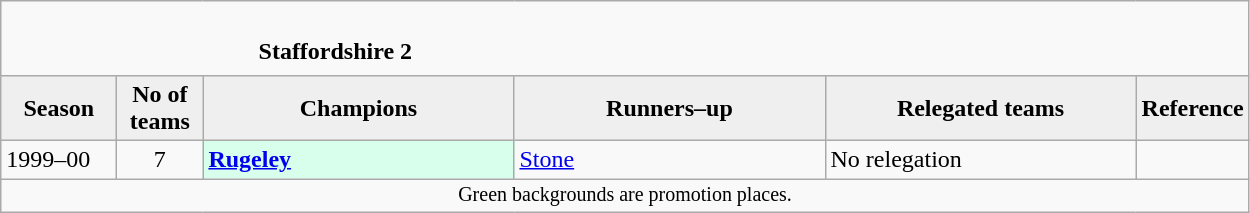<table class="wikitable" style="text-align: left;">
<tr>
<td colspan="11" cellpadding="0" cellspacing="0"><br><table border="0" style="width:100%;" cellpadding="0" cellspacing="0">
<tr>
<td style="width:20%; border:0;"></td>
<td style="border:0;"><strong>Staffordshire 2</strong></td>
<td style="width:20%; border:0;"></td>
</tr>
</table>
</td>
</tr>
<tr>
<th style="background:#efefef; width:70px;">Season</th>
<th style="background:#efefef; width:50px;">No of teams</th>
<th style="background:#efefef; width:200px;">Champions</th>
<th style="background:#efefef; width:200px;">Runners–up</th>
<th style="background:#efefef; width:200px;">Relegated teams</th>
<th style="background:#efefef; width:50px;">Reference</th>
</tr>
<tr align=left>
<td>1999–00</td>
<td style="text-align: center;">7</td>
<td style="background:#d8ffeb;"><strong><a href='#'>Rugeley</a></strong></td>
<td><a href='#'>Stone</a></td>
<td>No relegation</td>
<td></td>
</tr>
<tr>
<td colspan="15"  style="border:0; font-size:smaller; text-align:center;">Green backgrounds are promotion places.</td>
</tr>
</table>
